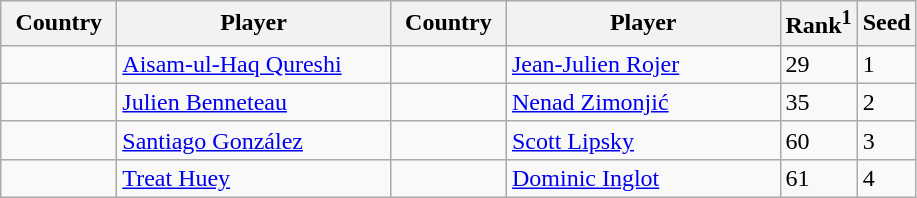<table class="sortable wikitable">
<tr>
<th width="70">Country</th>
<th width="175">Player</th>
<th width="70">Country</th>
<th width="175">Player</th>
<th>Rank<sup>1</sup></th>
<th>Seed</th>
</tr>
<tr>
<td></td>
<td><a href='#'>Aisam-ul-Haq Qureshi</a></td>
<td></td>
<td><a href='#'>Jean-Julien Rojer</a></td>
<td>29</td>
<td>1</td>
</tr>
<tr>
<td></td>
<td><a href='#'>Julien Benneteau</a></td>
<td></td>
<td><a href='#'>Nenad Zimonjić</a></td>
<td>35</td>
<td>2</td>
</tr>
<tr>
<td></td>
<td><a href='#'>Santiago González</a></td>
<td></td>
<td><a href='#'>Scott Lipsky</a></td>
<td>60</td>
<td>3</td>
</tr>
<tr>
<td></td>
<td><a href='#'>Treat Huey</a></td>
<td></td>
<td><a href='#'>Dominic Inglot</a></td>
<td>61</td>
<td>4</td>
</tr>
</table>
